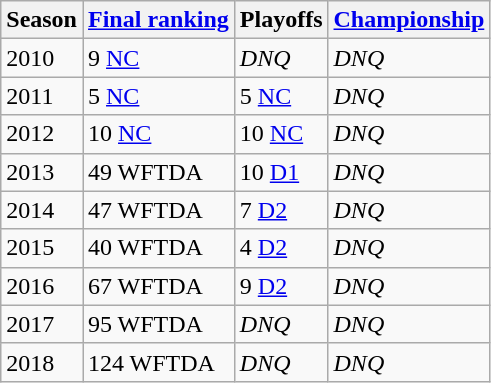<table class="wikitable sortable">
<tr>
<th>Season</th>
<th><a href='#'>Final ranking</a></th>
<th>Playoffs</th>
<th><a href='#'>Championship</a></th>
</tr>
<tr>
<td>2010</td>
<td>9 <a href='#'>NC</a></td>
<td><em>DNQ</em></td>
<td><em>DNQ</em></td>
</tr>
<tr>
<td>2011</td>
<td>5 <a href='#'>NC</a></td>
<td>5 <a href='#'>NC</a></td>
<td><em>DNQ</em></td>
</tr>
<tr>
<td>2012</td>
<td>10 <a href='#'>NC</a></td>
<td>10 <a href='#'>NC</a></td>
<td><em>DNQ</em></td>
</tr>
<tr>
<td>2013</td>
<td>49 WFTDA</td>
<td>10 <a href='#'>D1</a></td>
<td><em>DNQ</em></td>
</tr>
<tr>
<td>2014</td>
<td>47 WFTDA</td>
<td>7 <a href='#'>D2</a></td>
<td><em>DNQ</em></td>
</tr>
<tr>
<td>2015</td>
<td>40 WFTDA</td>
<td>4 <a href='#'>D2</a></td>
<td><em>DNQ</em></td>
</tr>
<tr>
<td>2016</td>
<td>67 WFTDA</td>
<td>9 <a href='#'>D2</a></td>
<td><em>DNQ</em></td>
</tr>
<tr>
<td>2017</td>
<td>95 WFTDA</td>
<td><em>DNQ</em></td>
<td><em>DNQ</em></td>
</tr>
<tr>
<td>2018</td>
<td>124 WFTDA</td>
<td><em>DNQ</em></td>
<td><em>DNQ</em></td>
</tr>
</table>
